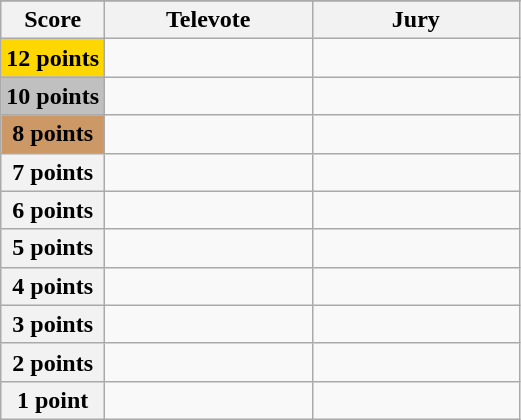<table class="wikitable">
<tr>
</tr>
<tr>
<th scope="col" width="20%">Score</th>
<th scope="col" width="40%">Televote</th>
<th scope="col" width="40%">Jury</th>
</tr>
<tr>
<th scope="row" style="background:gold">12 points</th>
<td></td>
<td></td>
</tr>
<tr>
<th scope="row" style="background:silver">10 points</th>
<td></td>
<td></td>
</tr>
<tr>
<th scope="row" style="background:#CC9966">8 points</th>
<td></td>
<td></td>
</tr>
<tr>
<th scope="row">7 points</th>
<td></td>
<td></td>
</tr>
<tr>
<th scope="row">6 points</th>
<td></td>
<td></td>
</tr>
<tr>
<th scope="row">5 points</th>
<td></td>
<td></td>
</tr>
<tr>
<th scope="row">4 points</th>
<td></td>
<td></td>
</tr>
<tr>
<th scope="row">3 points</th>
<td></td>
<td></td>
</tr>
<tr>
<th scope="row">2 points</th>
<td></td>
<td></td>
</tr>
<tr>
<th scope="row">1 point</th>
<td></td>
<td></td>
</tr>
</table>
